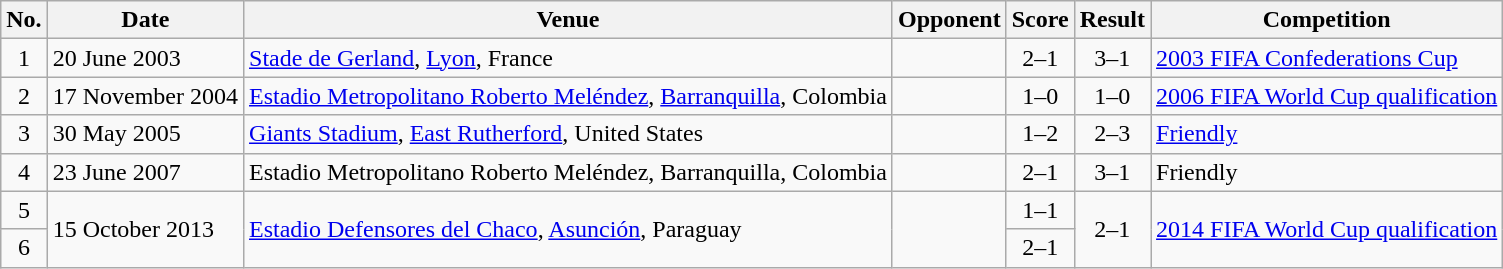<table class="wikitable sortable">
<tr>
<th scope="col">No.</th>
<th scope="col">Date</th>
<th scope="col">Venue</th>
<th scope="col">Opponent</th>
<th scope="col">Score</th>
<th scope="col">Result</th>
<th scope="col">Competition</th>
</tr>
<tr>
<td style="text-align:center;">1</td>
<td>20 June 2003</td>
<td><a href='#'>Stade de Gerland</a>, <a href='#'>Lyon</a>, France</td>
<td></td>
<td style="text-align:center;">2–1</td>
<td style="text-align:center;">3–1</td>
<td><a href='#'>2003 FIFA Confederations Cup</a></td>
</tr>
<tr>
<td style="text-align:center;">2</td>
<td>17 November 2004</td>
<td><a href='#'>Estadio Metropolitano Roberto Meléndez</a>, <a href='#'>Barranquilla</a>, Colombia</td>
<td></td>
<td style="text-align:center;">1–0</td>
<td style="text-align:center;">1–0</td>
<td><a href='#'>2006 FIFA World Cup qualification</a></td>
</tr>
<tr>
<td style="text-align:center;">3</td>
<td>30 May 2005</td>
<td><a href='#'>Giants Stadium</a>, <a href='#'>East Rutherford</a>, United States</td>
<td></td>
<td style="text-align:center;">1–2</td>
<td style="text-align:center;">2–3</td>
<td><a href='#'>Friendly</a></td>
</tr>
<tr>
<td style="text-align:center;">4</td>
<td>23 June 2007</td>
<td>Estadio Metropolitano Roberto Meléndez, Barranquilla, Colombia</td>
<td></td>
<td style="text-align:center;">2–1</td>
<td style="text-align:center;">3–1</td>
<td>Friendly</td>
</tr>
<tr>
<td style="text-align:center;">5</td>
<td rowspan="2">15 October 2013</td>
<td rowspan="2"><a href='#'>Estadio Defensores del Chaco</a>, <a href='#'>Asunción</a>, Paraguay</td>
<td rowspan="2"></td>
<td style="text-align:center;">1–1</td>
<td rowspan="2" style="text-align:center;">2–1</td>
<td rowspan="2"><a href='#'>2014 FIFA World Cup qualification</a></td>
</tr>
<tr>
<td style="text-align:center;">6</td>
<td style="text-align:center;">2–1</td>
</tr>
</table>
